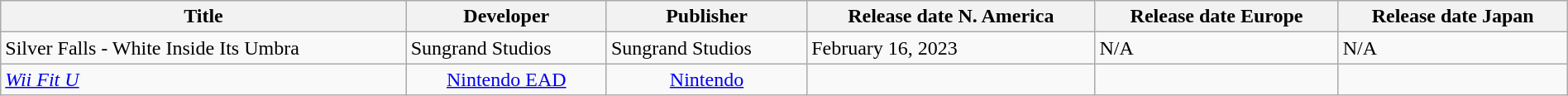<table class="wikitable sortable" style="width:100%;">
<tr>
<th>Title</th>
<th>Developer</th>
<th>Publisher</th>
<th>Release date N. America</th>
<th>Release date Europe</th>
<th>Release date Japan</th>
</tr>
<tr>
<td>Silver Falls - White Inside Its Umbra</td>
<td>Sungrand Studios</td>
<td>Sungrand Studios</td>
<td>February 16, 2023</td>
<td>N/A</td>
<td>N/A</td>
</tr>
<tr Align=center>
<td Align=left><em><a href='#'>Wii Fit U</a></em></td>
<td><a href='#'>Nintendo EAD</a></td>
<td><a href='#'>Nintendo</a></td>
<td></td>
<td></td>
<td></td>
</tr>
</table>
